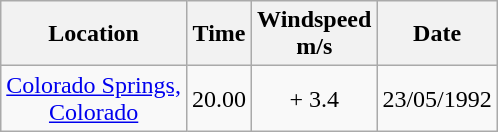<table class="wikitable" style= "text-align: center">
<tr>
<th>Location</th>
<th>Time</th>
<th>Windspeed<br>m/s</th>
<th>Date</th>
</tr>
<tr>
<td><a href='#'>Colorado Springs,<br>Colorado</a></td>
<td>20.00</td>
<td>+ 3.4</td>
<td>23/05/1992</td>
</tr>
</table>
